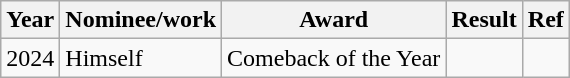<table class="wikitable">
<tr>
<th>Year</th>
<th>Nominee/work</th>
<th>Award</th>
<th>Result</th>
<th>Ref</th>
</tr>
<tr>
<td>2024</td>
<td>Himself</td>
<td>Comeback of the Year</td>
<td></td>
<td></td>
</tr>
</table>
